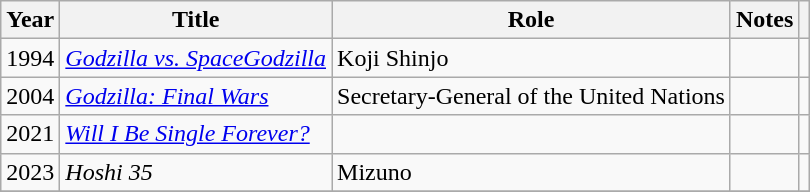<table class="wikitable">
<tr>
<th>Year</th>
<th>Title</th>
<th>Role</th>
<th>Notes</th>
<th></th>
</tr>
<tr>
<td>1994</td>
<td><em><a href='#'>Godzilla vs. SpaceGodzilla</a></em></td>
<td>Koji Shinjo</td>
<td></td>
<td></td>
</tr>
<tr>
<td>2004</td>
<td><em><a href='#'>Godzilla: Final Wars</a></em></td>
<td>Secretary-General of the United Nations</td>
<td></td>
<td></td>
</tr>
<tr>
<td>2021</td>
<td><em><a href='#'>Will I Be Single Forever?</a></em></td>
<td></td>
<td></td>
<td></td>
</tr>
<tr>
<td>2023</td>
<td><em>Hoshi 35</em></td>
<td>Mizuno</td>
<td></td>
<td></td>
</tr>
<tr>
</tr>
</table>
